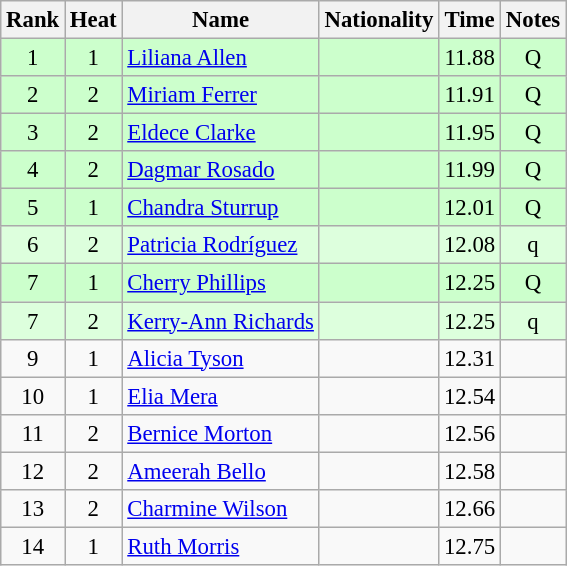<table class="wikitable sortable" style="text-align:center; font-size:95%">
<tr>
<th>Rank</th>
<th>Heat</th>
<th>Name</th>
<th>Nationality</th>
<th>Time</th>
<th>Notes</th>
</tr>
<tr bgcolor=ccffcc>
<td>1</td>
<td>1</td>
<td align=left><a href='#'>Liliana Allen</a></td>
<td align=left></td>
<td>11.88</td>
<td>Q</td>
</tr>
<tr bgcolor=ccffcc>
<td>2</td>
<td>2</td>
<td align=left><a href='#'>Miriam Ferrer</a></td>
<td align=left></td>
<td>11.91</td>
<td>Q</td>
</tr>
<tr bgcolor=ccffcc>
<td>3</td>
<td>2</td>
<td align=left><a href='#'>Eldece Clarke</a></td>
<td align=left></td>
<td>11.95</td>
<td>Q</td>
</tr>
<tr bgcolor=ccffcc>
<td>4</td>
<td>2</td>
<td align=left><a href='#'>Dagmar Rosado</a></td>
<td align=left></td>
<td>11.99</td>
<td>Q</td>
</tr>
<tr bgcolor=ccffcc>
<td>5</td>
<td>1</td>
<td align=left><a href='#'>Chandra Sturrup</a></td>
<td align=left></td>
<td>12.01</td>
<td>Q</td>
</tr>
<tr bgcolor=ddffdd>
<td>6</td>
<td>2</td>
<td align=left><a href='#'>Patricia Rodríguez</a></td>
<td align=left></td>
<td>12.08</td>
<td>q</td>
</tr>
<tr bgcolor=ccffcc>
<td>7</td>
<td>1</td>
<td align=left><a href='#'>Cherry Phillips</a></td>
<td align=left></td>
<td>12.25</td>
<td>Q</td>
</tr>
<tr bgcolor=ddffdd>
<td>7</td>
<td>2</td>
<td align=left><a href='#'>Kerry-Ann Richards</a></td>
<td align=left></td>
<td>12.25</td>
<td>q</td>
</tr>
<tr>
<td>9</td>
<td>1</td>
<td align=left><a href='#'>Alicia Tyson</a></td>
<td align=left></td>
<td>12.31</td>
<td></td>
</tr>
<tr>
<td>10</td>
<td>1</td>
<td align=left><a href='#'>Elia Mera</a></td>
<td align=left></td>
<td>12.54</td>
<td></td>
</tr>
<tr>
<td>11</td>
<td>2</td>
<td align=left><a href='#'>Bernice Morton</a></td>
<td align=left></td>
<td>12.56</td>
<td></td>
</tr>
<tr>
<td>12</td>
<td>2</td>
<td align=left><a href='#'>Ameerah Bello</a></td>
<td align=left></td>
<td>12.58</td>
<td></td>
</tr>
<tr>
<td>13</td>
<td>2</td>
<td align=left><a href='#'>Charmine Wilson</a></td>
<td align=left></td>
<td>12.66</td>
<td></td>
</tr>
<tr>
<td>14</td>
<td>1</td>
<td align=left><a href='#'>Ruth Morris</a></td>
<td align=left></td>
<td>12.75</td>
<td></td>
</tr>
</table>
